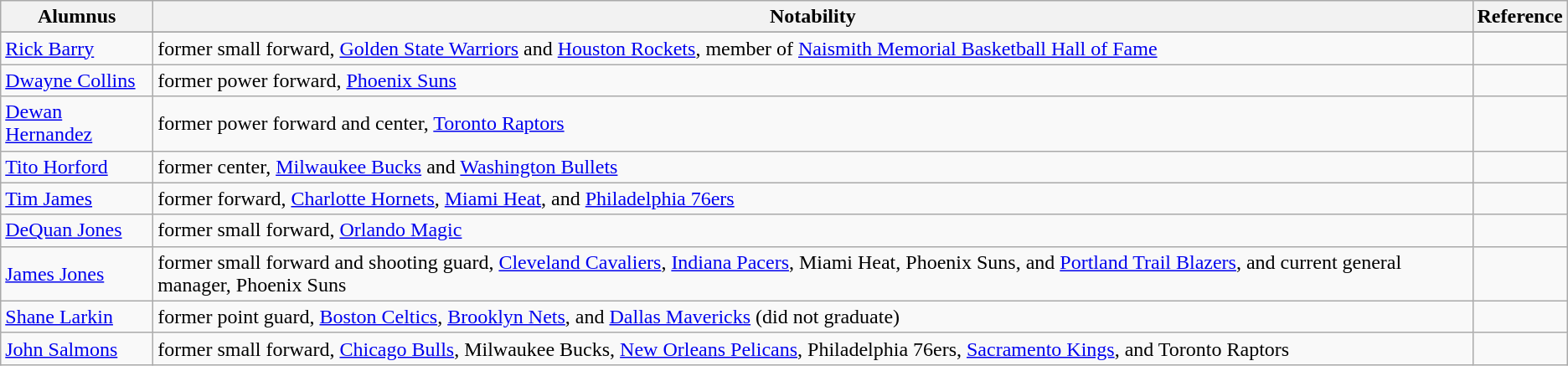<table class="wikitable">
<tr>
<th>Alumnus</th>
<th>Notability</th>
<th>Reference</th>
</tr>
<tr>
</tr>
<tr>
<td><a href='#'>Rick Barry</a></td>
<td>former small forward, <a href='#'>Golden State Warriors</a> and <a href='#'>Houston Rockets</a>, member of <a href='#'>Naismith Memorial Basketball Hall of Fame</a></td>
<td></td>
</tr>
<tr>
<td><a href='#'>Dwayne Collins</a></td>
<td>former power forward, <a href='#'>Phoenix Suns</a></td>
<td></td>
</tr>
<tr>
<td><a href='#'>Dewan Hernandez</a></td>
<td>former power forward and center, <a href='#'>Toronto Raptors</a></td>
<td></td>
</tr>
<tr>
<td><a href='#'>Tito Horford</a></td>
<td>former center, <a href='#'>Milwaukee Bucks</a> and <a href='#'>Washington Bullets</a></td>
<td></td>
</tr>
<tr>
<td><a href='#'>Tim James</a></td>
<td>former forward, <a href='#'>Charlotte Hornets</a>, <a href='#'>Miami Heat</a>, and <a href='#'>Philadelphia 76ers</a></td>
<td></td>
</tr>
<tr>
<td><a href='#'>DeQuan Jones</a></td>
<td>former small forward, <a href='#'>Orlando Magic</a></td>
</tr>
<tr>
<td><a href='#'>James Jones</a></td>
<td>former small forward and shooting guard, <a href='#'>Cleveland Cavaliers</a>, <a href='#'>Indiana Pacers</a>, Miami Heat, Phoenix Suns, and <a href='#'>Portland Trail Blazers</a>, and current general manager, Phoenix Suns</td>
<td></td>
</tr>
<tr>
<td><a href='#'>Shane Larkin</a></td>
<td>former point guard, <a href='#'>Boston Celtics</a>, <a href='#'>Brooklyn Nets</a>, and <a href='#'>Dallas Mavericks</a> (did not graduate)</td>
<td></td>
</tr>
<tr>
<td><a href='#'>John Salmons</a></td>
<td>former small forward, <a href='#'>Chicago Bulls</a>, Milwaukee Bucks, <a href='#'>New Orleans Pelicans</a>, Philadelphia 76ers, <a href='#'>Sacramento Kings</a>, and Toronto Raptors</td>
<td></td>
</tr>
</table>
